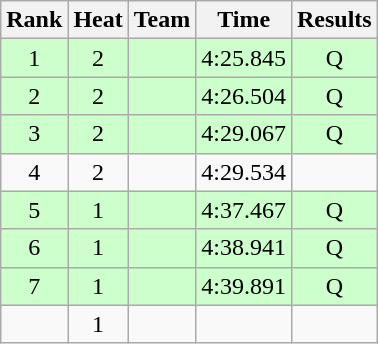<table class="wikitable sortable" style="text-align:center">
<tr>
<th>Rank</th>
<th>Heat</th>
<th>Team</th>
<th>Time</th>
<th>Results</th>
</tr>
<tr bgcolor="#ccffcc">
<td>1</td>
<td>2</td>
<td align="left"></td>
<td>4:25.845</td>
<td>Q</td>
</tr>
<tr bgcolor="#ccffcc">
<td>2</td>
<td>2</td>
<td align="left"></td>
<td>4:26.504</td>
<td>Q</td>
</tr>
<tr bgcolor="#ccffcc">
<td>3</td>
<td>2</td>
<td align="left"></td>
<td>4:29.067</td>
<td>Q</td>
</tr>
<tr>
<td>4</td>
<td>2</td>
<td align="left"></td>
<td>4:29.534</td>
<td></td>
</tr>
<tr bgcolor="#ccffcc">
<td>5</td>
<td>1</td>
<td align="left"></td>
<td>4:37.467</td>
<td>Q</td>
</tr>
<tr bgcolor="#ccffcc">
<td>6</td>
<td>1</td>
<td align="left"></td>
<td>4:38.941</td>
<td>Q</td>
</tr>
<tr bgcolor="#ccffcc">
<td>7</td>
<td>1</td>
<td align="left"></td>
<td>4:39.891</td>
<td>Q</td>
</tr>
<tr>
<td></td>
<td>1</td>
<td align="left"></td>
<td></td>
<td></td>
</tr>
</table>
